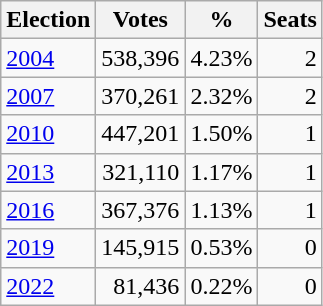<table class=wikitable style="text-align:right">
<tr>
<th>Election</th>
<th>Votes</th>
<th>%</th>
<th>Seats</th>
</tr>
<tr>
<td align=left><a href='#'>2004</a></td>
<td>538,396</td>
<td>4.23%</td>
<td>2</td>
</tr>
<tr>
<td align=left><a href='#'>2007</a></td>
<td>370,261</td>
<td>2.32%</td>
<td>2</td>
</tr>
<tr>
<td align=left><a href='#'>2010</a></td>
<td>447,201</td>
<td>1.50%</td>
<td>1</td>
</tr>
<tr>
<td align=left><a href='#'>2013</a></td>
<td>321,110</td>
<td>1.17%</td>
<td>1</td>
</tr>
<tr>
<td align=left><a href='#'>2016</a></td>
<td>367,376</td>
<td>1.13%</td>
<td>1</td>
</tr>
<tr>
<td align=left><a href='#'>2019</a></td>
<td>145,915</td>
<td>0.53%</td>
<td>0</td>
</tr>
<tr>
<td align=left><a href='#'>2022</a></td>
<td>81,436</td>
<td>0.22%</td>
<td>0</td>
</tr>
</table>
